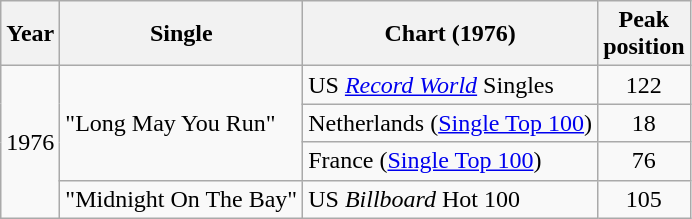<table class="wikitable">
<tr>
<th>Year</th>
<th>Single</th>
<th>Chart (1976)</th>
<th>Peak<br>position</th>
</tr>
<tr>
<td rowspan="4">1976</td>
<td rowspan="3">"Long May You Run"</td>
<td>US <em><a href='#'>Record World</a></em> Singles</td>
<td align=center>122</td>
</tr>
<tr>
<td>Netherlands (<a href='#'>Single Top 100</a>)</td>
<td align=center>18</td>
</tr>
<tr>
<td>France (<a href='#'>Single Top 100</a>)</td>
<td align=center>76</td>
</tr>
<tr>
<td>"Midnight On The Bay"</td>
<td>US <em>Billboard</em> Hot 100</td>
<td align=center>105</td>
</tr>
</table>
